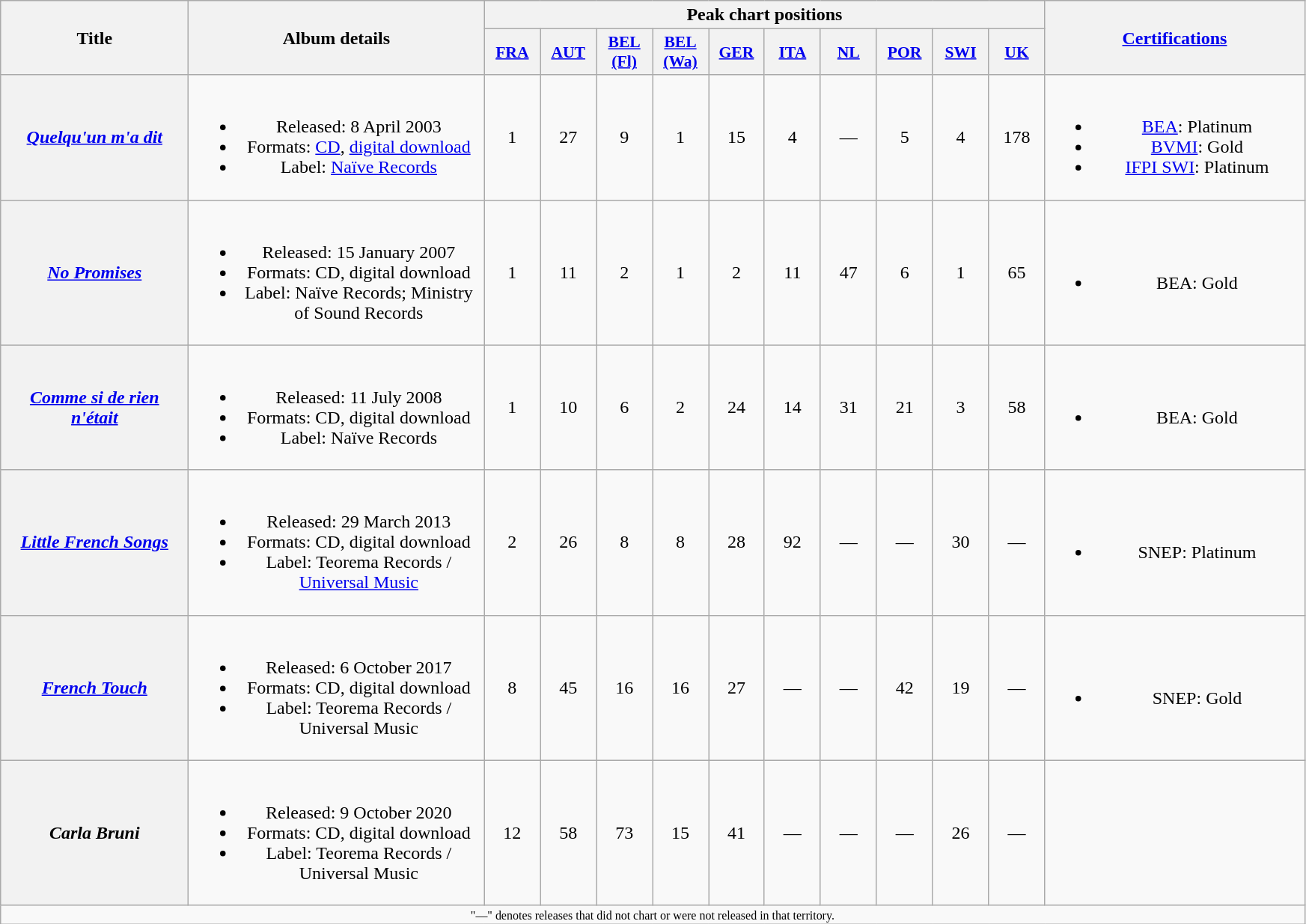<table class="wikitable plainrowheaders" style="text-align:center;">
<tr>
<th scope="col" rowspan="2" style="width:10em;">Title</th>
<th scope="col" rowspan="2" style="width:16em;">Album details</th>
<th scope="col" colspan="10">Peak chart positions</th>
<th scope="col" rowspan="2" style="width:14em;"><a href='#'>Certifications</a></th>
</tr>
<tr>
<th scope="col" style="width:3em;font-size:90%;"><a href='#'>FRA</a><br></th>
<th scope="col" style="width:3em;font-size:90%;"><a href='#'>AUT</a><br></th>
<th scope="col" style="width:3em;font-size:90%;"><a href='#'>BEL<br>(Fl)</a><br></th>
<th scope="col" style="width:3em;font-size:90%;"><a href='#'>BEL<br>(Wa)</a><br></th>
<th scope="col" style="width:3em;font-size:90%;"><a href='#'>GER</a><br></th>
<th scope="col" style="width:3em;font-size:90%;"><a href='#'>ITA</a><br></th>
<th scope="col" style="width:3em;font-size:90%;"><a href='#'>NL</a><br></th>
<th scope="col" style="width:3em;font-size:90%;"><a href='#'>POR</a><br></th>
<th scope="col" style="width:3em;font-size:90%;"><a href='#'>SWI</a><br></th>
<th scope="col" style="width:3em;font-size:90%;"><a href='#'>UK</a><br></th>
</tr>
<tr>
<th scope="row"><em><a href='#'>Quelqu'un m'a dit</a></em></th>
<td><br><ul><li>Released: 8 April 2003</li><li>Formats: <a href='#'>CD</a>, <a href='#'>digital download</a></li><li>Label: <a href='#'>Naïve Records</a></li></ul></td>
<td>1</td>
<td>27</td>
<td>9</td>
<td>1</td>
<td>15</td>
<td>4</td>
<td>—</td>
<td>5</td>
<td>4</td>
<td>178</td>
<td><br><ul><li><a href='#'>BEA</a>: Platinum</li><li><a href='#'>BVMI</a>: Gold</li><li><a href='#'>IFPI SWI</a>: Platinum</li></ul></td>
</tr>
<tr>
<th scope="row"><em><a href='#'>No Promises</a></em></th>
<td><br><ul><li>Released: 15 January 2007</li><li>Formats: CD, digital download</li><li>Label: Naïve Records; Ministry of Sound Records</li></ul></td>
<td>1</td>
<td>11</td>
<td>2</td>
<td>1</td>
<td>2</td>
<td>11</td>
<td>47</td>
<td>6</td>
<td>1</td>
<td>65</td>
<td><br><ul><li>BEA: Gold</li></ul></td>
</tr>
<tr>
<th scope="row"><em><a href='#'>Comme si de rien n'était</a></em></th>
<td><br><ul><li>Released: 11 July 2008</li><li>Formats: CD, digital download</li><li>Label: Naïve Records</li></ul></td>
<td>1</td>
<td>10</td>
<td>6</td>
<td>2</td>
<td>24</td>
<td>14</td>
<td>31</td>
<td>21</td>
<td>3</td>
<td>58</td>
<td><br><ul><li>BEA: Gold</li></ul></td>
</tr>
<tr>
<th scope="row"><em><a href='#'>Little French Songs</a></em></th>
<td><br><ul><li>Released: 29 March 2013</li><li>Formats: CD, digital download</li><li>Label: Teorema Records / <a href='#'>Universal Music</a></li></ul></td>
<td>2</td>
<td>26</td>
<td>8</td>
<td>8</td>
<td>28</td>
<td>92</td>
<td>—</td>
<td>—</td>
<td>30</td>
<td>—</td>
<td><br><ul><li>SNEP: Platinum</li></ul></td>
</tr>
<tr>
<th scope="row"><em><a href='#'>French Touch</a></em></th>
<td><br><ul><li>Released: 6 October 2017</li><li>Formats: CD, digital download</li><li>Label: Teorema Records / Universal Music</li></ul></td>
<td>8</td>
<td>45</td>
<td>16</td>
<td>16</td>
<td>27</td>
<td>—</td>
<td>—</td>
<td>42</td>
<td>19</td>
<td>—</td>
<td><br><ul><li>SNEP: Gold</li></ul></td>
</tr>
<tr>
<th scope="row"><em>Carla Bruni</em></th>
<td><br><ul><li>Released: 9 October 2020</li><li>Formats: CD, digital download</li><li>Label: Teorema Records / Universal Music</li></ul></td>
<td>12<br></td>
<td>58</td>
<td>73</td>
<td>15</td>
<td>41</td>
<td>—</td>
<td>—</td>
<td>—</td>
<td>26</td>
<td>—</td>
<td></td>
</tr>
<tr>
<td align="center" colspan="14" style="font-size:8pt">"—" denotes releases that did not chart or were not released in that territory.</td>
</tr>
</table>
